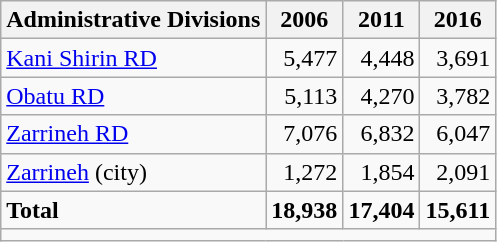<table class="wikitable">
<tr>
<th>Administrative Divisions</th>
<th>2006</th>
<th>2011</th>
<th>2016</th>
</tr>
<tr>
<td><a href='#'>Kani Shirin RD</a></td>
<td style="text-align: right;">5,477</td>
<td style="text-align: right;">4,448</td>
<td style="text-align: right;">3,691</td>
</tr>
<tr>
<td><a href='#'>Obatu RD</a></td>
<td style="text-align: right;">5,113</td>
<td style="text-align: right;">4,270</td>
<td style="text-align: right;">3,782</td>
</tr>
<tr>
<td><a href='#'>Zarrineh RD</a></td>
<td style="text-align: right;">7,076</td>
<td style="text-align: right;">6,832</td>
<td style="text-align: right;">6,047</td>
</tr>
<tr>
<td><a href='#'>Zarrineh</a> (city)</td>
<td style="text-align: right;">1,272</td>
<td style="text-align: right;">1,854</td>
<td style="text-align: right;">2,091</td>
</tr>
<tr>
<td><strong>Total</strong></td>
<td style="text-align: right;"><strong>18,938</strong></td>
<td style="text-align: right;"><strong>17,404</strong></td>
<td style="text-align: right;"><strong>15,611</strong></td>
</tr>
<tr>
<td colspan=4></td>
</tr>
</table>
